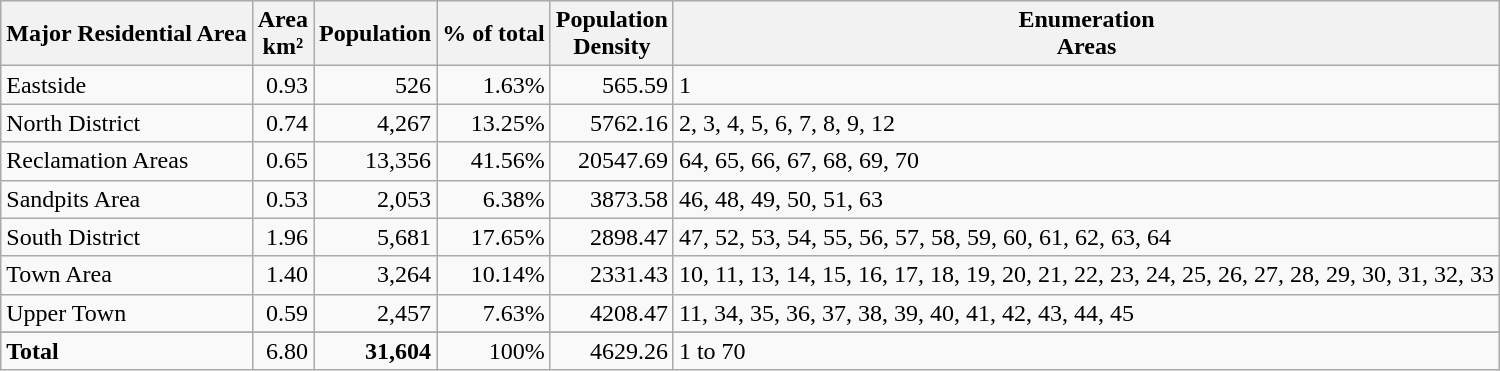<table class="wikitable sortable">
<tr style="background:#f0f0f0;">
<th>Major Residential Area</th>
<th>Area<br>km²</th>
<th>Population</th>
<th>% of total</th>
<th>Population<br>Density</th>
<th>Enumeration<br>Areas</th>
</tr>
<tr>
<td>Eastside</td>
<td align=right>0.93</td>
<td align=right>526</td>
<td align=right>1.63%</td>
<td align=right>565.59</td>
<td>1</td>
</tr>
<tr>
<td>North District</td>
<td align=right>0.74</td>
<td align=right>4,267</td>
<td align=right>13.25%</td>
<td align=right>5762.16</td>
<td>2, 3, 4, 5, 6, 7, 8, 9, 12</td>
</tr>
<tr>
<td>Reclamation Areas</td>
<td align=right>0.65</td>
<td align=right>13,356</td>
<td align=right>41.56%</td>
<td align=right>20547.69</td>
<td>64, 65, 66, 67, 68, 69, 70</td>
</tr>
<tr>
<td>Sandpits Area</td>
<td align=right>0.53</td>
<td align=right>2,053</td>
<td align=right>6.38%</td>
<td align=right>3873.58</td>
<td>46, 48, 49, 50, 51, 63</td>
</tr>
<tr>
<td>South District</td>
<td align=right>1.96</td>
<td align=right>5,681</td>
<td align=right>17.65%</td>
<td align=right>2898.47</td>
<td>47, 52, 53, 54, 55, 56, 57, 58, 59, 60, 61, 62, 63, 64</td>
</tr>
<tr>
<td>Town Area</td>
<td align=right>1.40</td>
<td align=right>3,264</td>
<td align=right>10.14%</td>
<td align=right>2331.43</td>
<td>10, 11, 13, 14, 15, 16, 17, 18, 19, 20, 21, 22, 23, 24, 25, 26, 27, 28, 29, 30, 31, 32, 33</td>
</tr>
<tr>
<td>Upper Town</td>
<td align=right>0.59</td>
<td align=right>2,457</td>
<td align=right>7.63%</td>
<td align=right>4208.47</td>
<td>11, 34, 35, 36, 37, 38, 39, 40, 41, 42, 43, 44, 45</td>
</tr>
<tr>
</tr>
<tr class=sortbottom>
<td><strong>Total</strong></td>
<td align=right>6.80</td>
<td align=right><strong>31,604</strong></td>
<td align=right>100%</td>
<td align=right>4629.26</td>
<td>1 to 70</td>
</tr>
</table>
